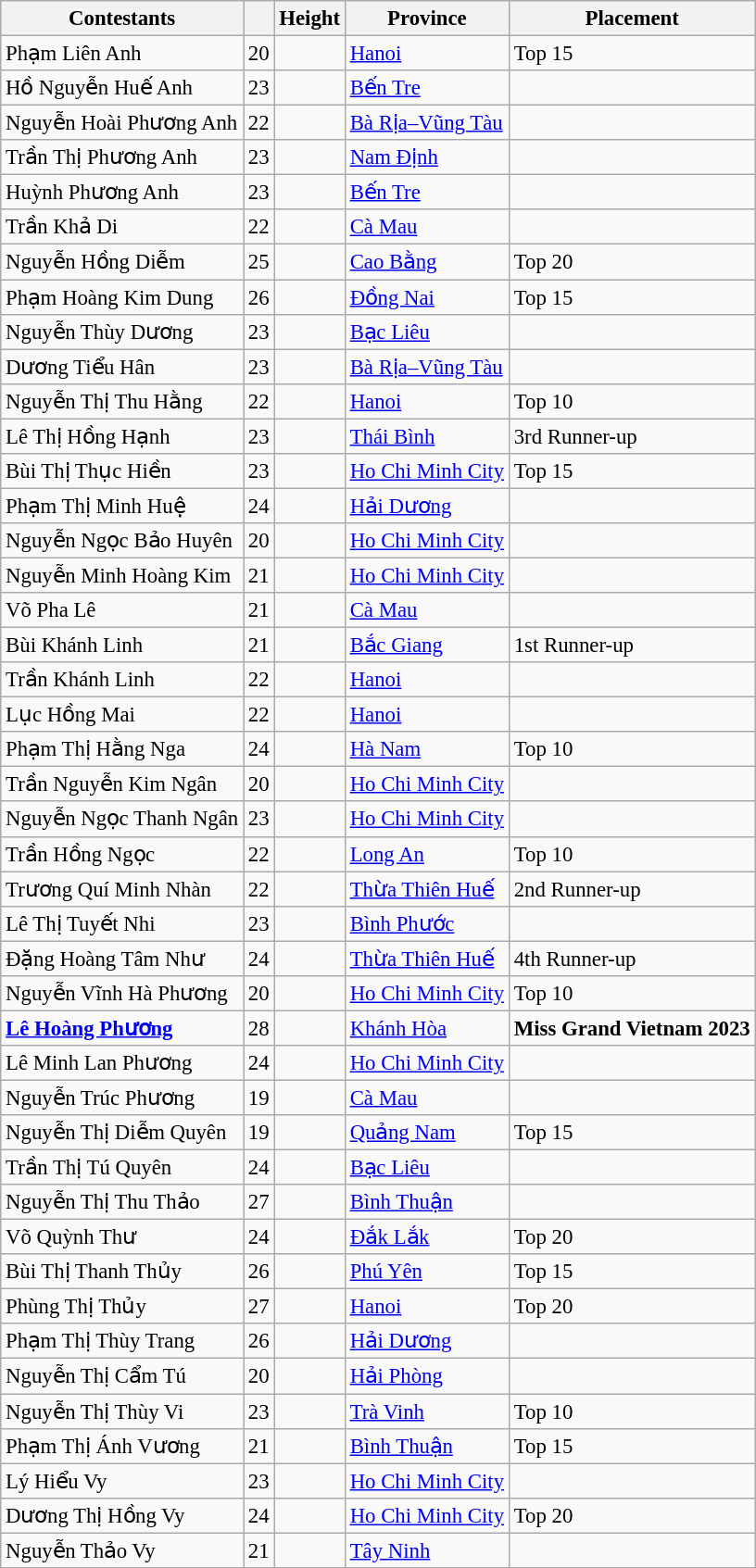<table class="wikitable sortable static-row-numbers" style="font-size: 95%;">
<tr>
<th class=unsortable>Contestants</th>
<th></th>
<th>Height</th>
<th>Province</th>
<th>Placement</th>
</tr>
<tr>
<td>Phạm Liên Anh</td>
<td>20</td>
<td></td>
<td><a href='#'>Hanoi</a></td>
<td>Top 15</td>
</tr>
<tr>
<td>Hồ Nguyễn Huế Anh</td>
<td>23</td>
<td></td>
<td><a href='#'>Bến Tre</a></td>
<td></td>
</tr>
<tr>
<td>Nguyễn Hoài Phương Anh</td>
<td>22</td>
<td></td>
<td><a href='#'>Bà Rịa–Vũng Tàu</a></td>
<td></td>
</tr>
<tr>
<td>Trần Thị Phương Anh</td>
<td>23</td>
<td></td>
<td><a href='#'>Nam Định</a></td>
<td></td>
</tr>
<tr>
<td>Huỳnh Phương Anh</td>
<td>23</td>
<td></td>
<td><a href='#'>Bến Tre</a></td>
<td></td>
</tr>
<tr>
<td>Trần Khả Di</td>
<td>22</td>
<td></td>
<td><a href='#'>Cà Mau</a></td>
<td></td>
</tr>
<tr>
<td>Nguyễn Hồng Diễm</td>
<td>25</td>
<td></td>
<td><a href='#'>Cao Bằng</a></td>
<td>Top 20</td>
</tr>
<tr>
<td>Phạm Hoàng Kim Dung</td>
<td>26</td>
<td></td>
<td><a href='#'>Đồng Nai</a></td>
<td>Top 15</td>
</tr>
<tr>
<td>Nguyễn Thùy Dương</td>
<td>23</td>
<td></td>
<td><a href='#'>Bạc Liêu</a></td>
<td></td>
</tr>
<tr>
<td>Dương Tiểu Hân</td>
<td>23</td>
<td></td>
<td><a href='#'>Bà Rịa–Vũng Tàu</a></td>
<td></td>
</tr>
<tr>
<td>Nguyễn Thị Thu Hằng</td>
<td>22</td>
<td></td>
<td><a href='#'>Hanoi</a></td>
<td>Top 10</td>
</tr>
<tr>
<td>Lê Thị Hồng Hạnh</td>
<td>23</td>
<td></td>
<td><a href='#'>Thái Bình</a></td>
<td>3rd Runner-up</td>
</tr>
<tr>
<td>Bùi Thị Thục Hiền</td>
<td>23</td>
<td></td>
<td><a href='#'>Ho Chi Minh City</a></td>
<td>Top 15</td>
</tr>
<tr>
<td>Phạm Thị Minh Huệ</td>
<td>24</td>
<td></td>
<td><a href='#'>Hải Dương</a></td>
<td></td>
</tr>
<tr>
<td>Nguyễn Ngọc Bảo Huyên</td>
<td>20</td>
<td></td>
<td><a href='#'>Ho Chi Minh City</a></td>
<td></td>
</tr>
<tr>
<td>Nguyễn Minh Hoàng Kim</td>
<td>21</td>
<td></td>
<td><a href='#'>Ho Chi Minh City</a></td>
<td></td>
</tr>
<tr>
<td>Võ Pha Lê</td>
<td>21</td>
<td></td>
<td><a href='#'>Cà Mau</a></td>
<td></td>
</tr>
<tr>
<td>Bùi Khánh Linh</td>
<td>21</td>
<td></td>
<td><a href='#'>Bắc Giang</a></td>
<td>1st Runner-up</td>
</tr>
<tr>
<td>Trần Khánh Linh</td>
<td>22</td>
<td></td>
<td><a href='#'>Hanoi</a></td>
<td></td>
</tr>
<tr>
<td>Lục Hồng Mai</td>
<td>22</td>
<td></td>
<td><a href='#'>Hanoi</a></td>
<td></td>
</tr>
<tr>
<td>Phạm Thị Hằng Nga</td>
<td>24</td>
<td></td>
<td><a href='#'>Hà Nam</a></td>
<td>Top 10</td>
</tr>
<tr>
<td>Trần Nguyễn Kim Ngân</td>
<td>20</td>
<td></td>
<td><a href='#'>Ho Chi Minh City</a></td>
<td></td>
</tr>
<tr>
<td>Nguyễn Ngọc Thanh Ngân</td>
<td>23</td>
<td></td>
<td><a href='#'>Ho Chi Minh City</a></td>
<td></td>
</tr>
<tr>
<td>Trần Hồng Ngọc</td>
<td>22</td>
<td></td>
<td><a href='#'>Long An</a></td>
<td>Top 10</td>
</tr>
<tr>
<td>Trương Quí Minh Nhàn</td>
<td>22</td>
<td></td>
<td><a href='#'>Thừa Thiên Huế</a></td>
<td>2nd Runner-up</td>
</tr>
<tr>
<td>Lê Thị Tuyết Nhi</td>
<td>23</td>
<td></td>
<td><a href='#'>Bình Phước</a></td>
<td></td>
</tr>
<tr>
<td>Đặng Hoàng Tâm Như</td>
<td>24</td>
<td></td>
<td><a href='#'>Thừa Thiên Huế</a></td>
<td>4th Runner-up</td>
</tr>
<tr>
<td>Nguyễn Vĩnh Hà Phương</td>
<td>20</td>
<td></td>
<td><a href='#'>Ho Chi Minh City</a></td>
<td>Top 10</td>
</tr>
<tr>
<td><strong><a href='#'>Lê Hoàng Phương</a></strong></td>
<td>28</td>
<td></td>
<td><a href='#'>Khánh Hòa</a></td>
<td><strong>Miss Grand Vietnam 2023</strong></td>
</tr>
<tr>
<td>Lê Minh Lan Phương</td>
<td>24</td>
<td></td>
<td><a href='#'>Ho Chi Minh City</a></td>
<td></td>
</tr>
<tr>
<td>Nguyễn Trúc Phương</td>
<td>19</td>
<td></td>
<td><a href='#'>Cà Mau</a></td>
<td></td>
</tr>
<tr>
<td>Nguyễn Thị Diễm Quyên</td>
<td>19</td>
<td></td>
<td><a href='#'>Quảng Nam</a></td>
<td>Top 15</td>
</tr>
<tr>
<td>Trần Thị Tú Quyên</td>
<td>24</td>
<td></td>
<td><a href='#'>Bạc Liêu</a></td>
<td></td>
</tr>
<tr>
<td>Nguyễn Thị Thu Thảo</td>
<td>27</td>
<td></td>
<td><a href='#'>Bình Thuận</a></td>
<td></td>
</tr>
<tr>
<td>Võ Quỳnh Thư</td>
<td>24</td>
<td></td>
<td><a href='#'>Đắk Lắk</a></td>
<td>Top 20</td>
</tr>
<tr>
<td>Bùi Thị Thanh Thủy</td>
<td>26</td>
<td></td>
<td><a href='#'>Phú Yên</a></td>
<td>Top 15</td>
</tr>
<tr>
<td>Phùng Thị Thủy</td>
<td>27</td>
<td></td>
<td><a href='#'>Hanoi</a></td>
<td>Top 20</td>
</tr>
<tr>
<td>Phạm Thị Thùy Trang</td>
<td>26</td>
<td></td>
<td><a href='#'>Hải Dương</a></td>
<td></td>
</tr>
<tr>
<td>Nguyễn Thị Cẩm Tú</td>
<td>20</td>
<td></td>
<td><a href='#'>Hải Phòng</a></td>
<td></td>
</tr>
<tr>
<td>Nguyễn Thị Thùy Vi</td>
<td>23</td>
<td></td>
<td><a href='#'>Trà Vinh</a></td>
<td>Top 10</td>
</tr>
<tr>
<td>Phạm Thị Ánh Vương</td>
<td>21</td>
<td></td>
<td><a href='#'>Bình Thuận</a></td>
<td>Top 15</td>
</tr>
<tr>
<td>Lý Hiểu Vy</td>
<td>23</td>
<td></td>
<td><a href='#'>Ho Chi Minh City</a></td>
<td></td>
</tr>
<tr>
<td>Dương Thị Hồng Vy</td>
<td>24</td>
<td></td>
<td><a href='#'>Ho Chi Minh City</a></td>
<td>Top 20</td>
</tr>
<tr>
<td>Nguyễn Thảo Vy</td>
<td>21</td>
<td></td>
<td><a href='#'>Tây Ninh</a></td>
<td></td>
</tr>
</table>
